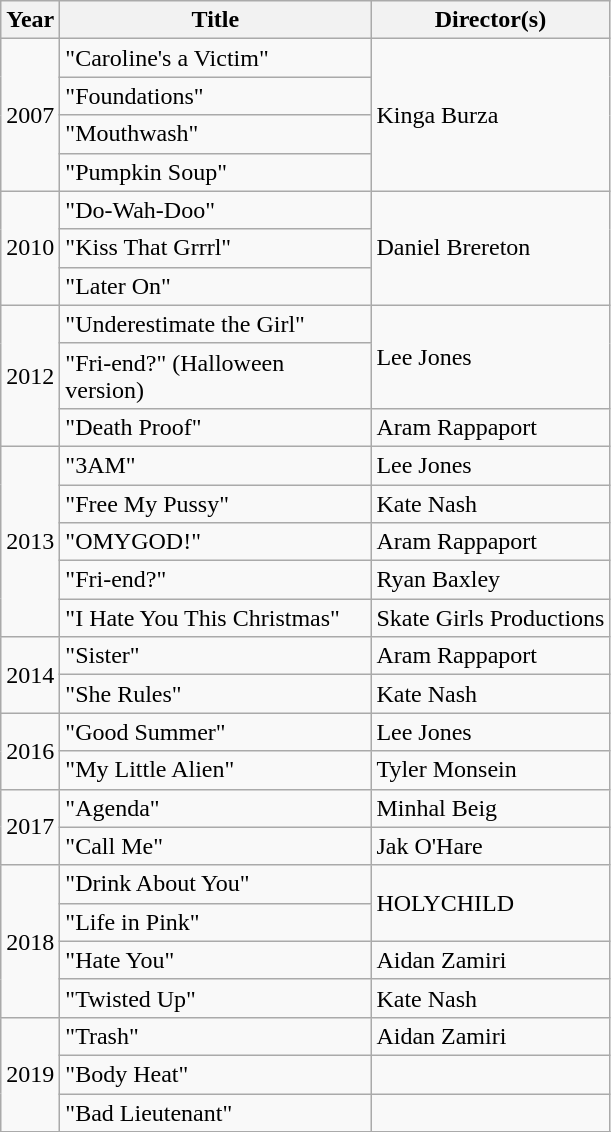<table class="wikitable">
<tr>
<th>Year</th>
<th width="200">Title</th>
<th>Director(s)</th>
</tr>
<tr>
<td rowspan="4">2007</td>
<td>"Caroline's a Victim"</td>
<td rowspan=4>Kinga Burza</td>
</tr>
<tr>
<td>"Foundations"</td>
</tr>
<tr>
<td>"Mouthwash"</td>
</tr>
<tr>
<td>"Pumpkin Soup"</td>
</tr>
<tr>
<td rowspan="3">2010</td>
<td>"Do-Wah-Doo"</td>
<td rowspan="3">Daniel Brereton</td>
</tr>
<tr>
<td>"Kiss That Grrrl"</td>
</tr>
<tr>
<td>"Later On"</td>
</tr>
<tr>
<td rowspan="3">2012</td>
<td>"Underestimate the Girl"</td>
<td rowspan="2">Lee Jones</td>
</tr>
<tr>
<td>"Fri-end?" (Halloween version)</td>
</tr>
<tr>
<td>"Death Proof"</td>
<td>Aram Rappaport</td>
</tr>
<tr>
<td rowspan="5">2013</td>
<td>"3AM"</td>
<td>Lee Jones</td>
</tr>
<tr>
<td>"Free My Pussy"</td>
<td>Kate Nash</td>
</tr>
<tr>
<td>"OMYGOD!"</td>
<td>Aram Rappaport</td>
</tr>
<tr>
<td>"Fri-end?"</td>
<td>Ryan Baxley</td>
</tr>
<tr>
<td>"I Hate You This Christmas"</td>
<td>Skate Girls Productions</td>
</tr>
<tr>
<td rowspan="2">2014</td>
<td>"Sister"</td>
<td>Aram Rappaport</td>
</tr>
<tr>
<td>"She Rules"</td>
<td>Kate Nash</td>
</tr>
<tr>
<td rowspan="2">2016</td>
<td>"Good Summer"</td>
<td>Lee Jones</td>
</tr>
<tr>
<td>"My Little Alien"</td>
<td>Tyler Monsein</td>
</tr>
<tr>
<td rowspan=2>2017</td>
<td>"Agenda"</td>
<td>Minhal Beig</td>
</tr>
<tr>
<td>"Call Me"</td>
<td>Jak O'Hare</td>
</tr>
<tr>
<td rowspan=4>2018</td>
<td>"Drink About You"</td>
<td rowspan=2>HOLYCHILD</td>
</tr>
<tr>
<td>"Life in Pink"</td>
</tr>
<tr>
<td>"Hate You"</td>
<td>Aidan Zamiri</td>
</tr>
<tr>
<td>"Twisted Up"</td>
<td>Kate Nash</td>
</tr>
<tr>
<td rowspan=3>2019</td>
<td>"Trash"</td>
<td>Aidan Zamiri</td>
</tr>
<tr>
<td>"Body Heat"</td>
<td></td>
</tr>
<tr>
<td>"Bad Lieutenant"</td>
<td></td>
</tr>
<tr>
</tr>
</table>
